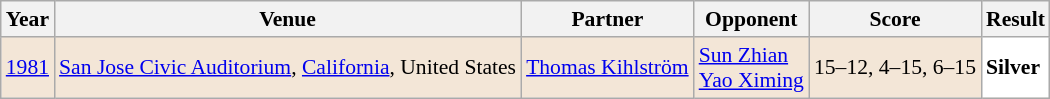<table class="sortable wikitable" style="font-size: 90%;">
<tr>
<th>Year</th>
<th>Venue</th>
<th>Partner</th>
<th>Opponent</th>
<th>Score</th>
<th>Result</th>
</tr>
<tr style="background:#F3E6D7">
<td align="center"><a href='#'>1981</a></td>
<td align="left"><a href='#'>San Jose Civic Auditorium</a>, <a href='#'>California</a>, United States</td>
<td align="left"> <a href='#'>Thomas Kihlström</a></td>
<td align="left"> <a href='#'>Sun Zhian</a><br> <a href='#'>Yao Ximing</a></td>
<td align="left">15–12, 4–15, 6–15</td>
<td style="text-align:left; background:white"> <strong>Silver</strong></td>
</tr>
</table>
